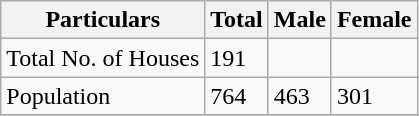<table class="wikitable sortable">
<tr>
<th>Particulars</th>
<th>Total</th>
<th>Male</th>
<th>Female</th>
</tr>
<tr>
<td>Total No. of Houses</td>
<td>191</td>
<td></td>
<td></td>
</tr>
<tr>
<td>Population</td>
<td>764</td>
<td>463</td>
<td>301</td>
</tr>
<tr>
</tr>
</table>
